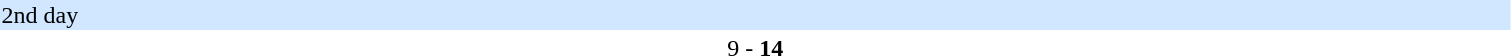<table width=80%>
<tr>
<th width=30%></th>
<th width=12%></th>
<th width=30%></th>
</tr>
<tr bgcolor=#D0E7FF>
<td colspan="3">2nd day</td>
</tr>
<tr>
<td align=right></td>
<td align=center>9 - <strong>14</strong></td>
<td><strong></strong></td>
</tr>
<tr>
</tr>
</table>
